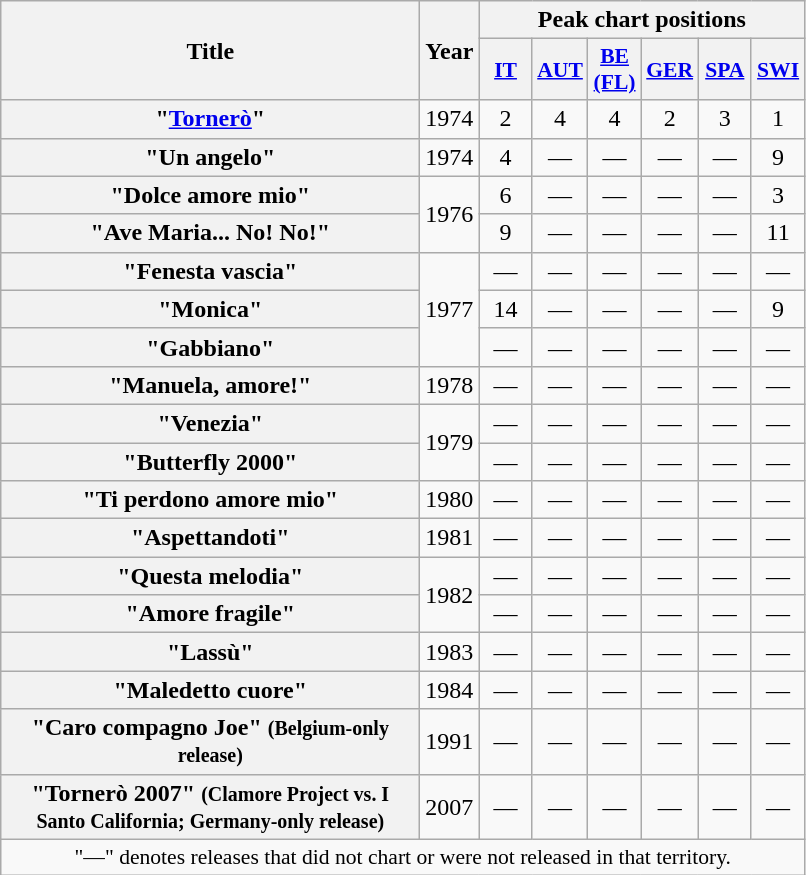<table class="wikitable plainrowheaders" style="text-align:center;">
<tr>
<th rowspan="2" scope="col" style="width:17em;">Title</th>
<th rowspan="2" scope="col" style="width:2em;">Year</th>
<th colspan="6">Peak chart positions</th>
</tr>
<tr>
<th scope="col" style="width:2em;font-size:90%;"><a href='#'>IT</a><br></th>
<th scope="col" style="width:2em;font-size:90%;"><a href='#'>AUT</a><br></th>
<th scope="col" style="width:2em;font-size:90%;"><a href='#'>BE (FL)</a><br></th>
<th scope="col" style="width:2em;font-size:90%;"><a href='#'>GER</a><br></th>
<th scope="col" style="width:2em;font-size:90%;"><a href='#'>SPA</a><br></th>
<th scope="col" style="width:2em;font-size:90%;"><a href='#'>SWI</a><br></th>
</tr>
<tr>
<th scope="row">"<a href='#'>Tornerò</a>"</th>
<td>1974</td>
<td>2</td>
<td>4</td>
<td>4</td>
<td>2</td>
<td>3</td>
<td>1</td>
</tr>
<tr>
<th scope="row">"Un angelo"</th>
<td>1974</td>
<td>4</td>
<td>—</td>
<td>—</td>
<td>—</td>
<td>—</td>
<td>9</td>
</tr>
<tr>
<th scope="row">"Dolce amore mio"</th>
<td rowspan="2">1976</td>
<td>6</td>
<td>—</td>
<td>—</td>
<td>—</td>
<td>—</td>
<td>3</td>
</tr>
<tr>
<th scope="row">"Ave Maria... No! No!"</th>
<td>9</td>
<td>—</td>
<td>—</td>
<td>—</td>
<td>—</td>
<td>11</td>
</tr>
<tr>
<th scope="row">"Fenesta vascia"</th>
<td rowspan="3">1977</td>
<td>—</td>
<td>—</td>
<td>—</td>
<td>—</td>
<td>—</td>
<td>—</td>
</tr>
<tr>
<th scope="row">"Monica"</th>
<td>14</td>
<td>—</td>
<td>—</td>
<td>—</td>
<td>—</td>
<td>9</td>
</tr>
<tr>
<th scope="row">"Gabbiano"</th>
<td>—</td>
<td>—</td>
<td>—</td>
<td>—</td>
<td>—</td>
<td>—</td>
</tr>
<tr>
<th scope="row">"Manuela, amore!"</th>
<td>1978</td>
<td>—</td>
<td>—</td>
<td>—</td>
<td>—</td>
<td>—</td>
<td>—</td>
</tr>
<tr>
<th scope="row">"Venezia"</th>
<td rowspan="2">1979</td>
<td>—</td>
<td>—</td>
<td>—</td>
<td>—</td>
<td>—</td>
<td>—</td>
</tr>
<tr>
<th scope="row">"Butterfly 2000"</th>
<td>—</td>
<td>—</td>
<td>—</td>
<td>—</td>
<td>—</td>
<td>—</td>
</tr>
<tr>
<th scope="row">"Ti perdono amore mio"</th>
<td>1980</td>
<td>—</td>
<td>—</td>
<td>—</td>
<td>—</td>
<td>—</td>
<td>—</td>
</tr>
<tr>
<th scope="row">"Aspettandoti"</th>
<td>1981</td>
<td>—</td>
<td>—</td>
<td>—</td>
<td>—</td>
<td>—</td>
<td>—</td>
</tr>
<tr>
<th scope="row">"Questa melodia"</th>
<td rowspan="2">1982</td>
<td>—</td>
<td>—</td>
<td>—</td>
<td>—</td>
<td>—</td>
<td>—</td>
</tr>
<tr>
<th scope="row">"Amore fragile"</th>
<td>—</td>
<td>—</td>
<td>—</td>
<td>—</td>
<td>—</td>
<td>—</td>
</tr>
<tr>
<th scope="row">"Lassù"</th>
<td>1983</td>
<td>—</td>
<td>—</td>
<td>—</td>
<td>—</td>
<td>—</td>
<td>—</td>
</tr>
<tr>
<th scope="row">"Maledetto cuore"</th>
<td>1984</td>
<td>—</td>
<td>—</td>
<td>—</td>
<td>—</td>
<td>—</td>
<td>—</td>
</tr>
<tr>
<th scope="row">"Caro compagno Joe" <small>(Belgium-only release)</small></th>
<td>1991</td>
<td>—</td>
<td>—</td>
<td>—</td>
<td>—</td>
<td>—</td>
<td>—</td>
</tr>
<tr>
<th scope="row">"Tornerò 2007" <small>(Clamore Project vs. I Santo California; Germany-only release)</small></th>
<td>2007</td>
<td>—</td>
<td>—</td>
<td>—</td>
<td>—</td>
<td>—</td>
<td>—</td>
</tr>
<tr>
<td colspan="8" style="font-size:90%">"—" denotes releases that did not chart or were not released in that territory.</td>
</tr>
</table>
